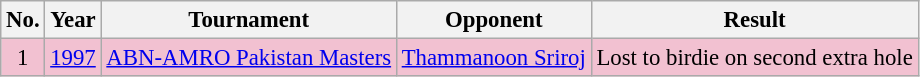<table class="wikitable" style="font-size:95%;">
<tr>
<th>No.</th>
<th>Year</th>
<th>Tournament</th>
<th>Opponent</th>
<th>Result</th>
</tr>
<tr style="background:#F2C1D1;">
<td align=center>1</td>
<td><a href='#'>1997</a></td>
<td><a href='#'>ABN-AMRO Pakistan Masters</a></td>
<td> <a href='#'>Thammanoon Sriroj</a></td>
<td>Lost to birdie on second extra hole</td>
</tr>
</table>
